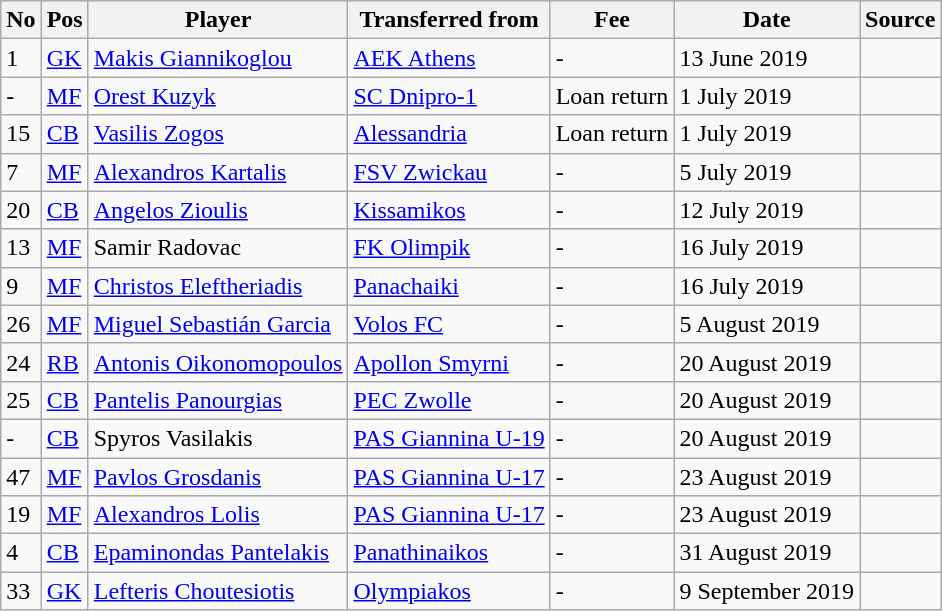<table class="wikitable">
<tr>
<th>No</th>
<th>Pos</th>
<th>Player</th>
<th>Transferred from</th>
<th>Fee</th>
<th>Date</th>
<th>Source</th>
</tr>
<tr>
<td>1</td>
<td><a href='#'>GK</a></td>
<td><a href='#'>Makis Giannikoglou</a></td>
<td><a href='#'>AEK Athens</a></td>
<td>-</td>
<td>13 June 2019</td>
<td></td>
</tr>
<tr>
<td>-</td>
<td><a href='#'>MF</a></td>
<td><a href='#'>Orest Kuzyk</a></td>
<td><a href='#'>SC Dnipro-1</a></td>
<td>Loan return</td>
<td>1 July 2019</td>
<td></td>
</tr>
<tr>
<td>15</td>
<td><a href='#'>CB</a></td>
<td><a href='#'>Vasilis Zogos</a></td>
<td><a href='#'>Alessandria</a></td>
<td>Loan return</td>
<td>1 July 2019</td>
<td></td>
</tr>
<tr>
<td>7</td>
<td><a href='#'>MF</a></td>
<td><a href='#'>Alexandros Kartalis</a></td>
<td><a href='#'>FSV Zwickau</a></td>
<td>-</td>
<td>5 July 2019</td>
<td></td>
</tr>
<tr>
<td>20</td>
<td><a href='#'>CB</a></td>
<td><a href='#'>Angelos Zioulis</a></td>
<td><a href='#'>Kissamikos</a></td>
<td>-</td>
<td>12 July 2019</td>
<td></td>
</tr>
<tr>
<td>13</td>
<td><a href='#'>MF</a></td>
<td>Samir Radovac</td>
<td><a href='#'>FK Olimpik</a></td>
<td>-</td>
<td>16 July 2019</td>
<td></td>
</tr>
<tr>
<td>9</td>
<td><a href='#'>MF</a></td>
<td><a href='#'>Christos Eleftheriadis</a></td>
<td><a href='#'>Panachaiki</a></td>
<td>-</td>
<td>16 July 2019</td>
<td></td>
</tr>
<tr>
<td>26</td>
<td><a href='#'>MF</a></td>
<td><a href='#'>Miguel Sebastián Garcia</a></td>
<td><a href='#'>Volos FC</a></td>
<td>-</td>
<td>5 August 2019</td>
<td></td>
</tr>
<tr>
<td>24</td>
<td><a href='#'>RB</a></td>
<td><a href='#'>Antonis Oikonomopoulos</a></td>
<td><a href='#'>Apollon Smyrni</a></td>
<td>-</td>
<td>20 August 2019</td>
<td></td>
</tr>
<tr>
<td>25</td>
<td><a href='#'>CB</a></td>
<td><a href='#'>Pantelis Panourgias</a></td>
<td><a href='#'>PEC Zwolle</a></td>
<td>-</td>
<td>20 August 2019</td>
<td></td>
</tr>
<tr>
<td>-</td>
<td><a href='#'>CB</a></td>
<td>Spyros Vasilakis</td>
<td><a href='#'>PAS Giannina U-19</a></td>
<td>-</td>
<td>20 August 2019</td>
<td></td>
</tr>
<tr>
<td>47</td>
<td><a href='#'>MF</a></td>
<td><a href='#'>Pavlos Grosdanis</a></td>
<td><a href='#'>PAS Giannina U-17</a></td>
<td>-</td>
<td>23 August 2019</td>
<td></td>
</tr>
<tr>
<td>19</td>
<td><a href='#'>MF</a></td>
<td><a href='#'>Alexandros Lolis</a></td>
<td><a href='#'>PAS Giannina U-17</a></td>
<td>-</td>
<td>23 August 2019</td>
<td></td>
</tr>
<tr>
<td>4</td>
<td><a href='#'>CB</a></td>
<td><a href='#'>Epaminondas Pantelakis</a></td>
<td><a href='#'>Panathinaikos</a></td>
<td>-</td>
<td>31 August 2019</td>
<td></td>
</tr>
<tr>
<td>33</td>
<td><a href='#'>GK</a></td>
<td><a href='#'>Lefteris Choutesiotis</a></td>
<td><a href='#'>Olympiakos</a></td>
<td>-</td>
<td>9 September 2019</td>
<td></td>
</tr>
</table>
